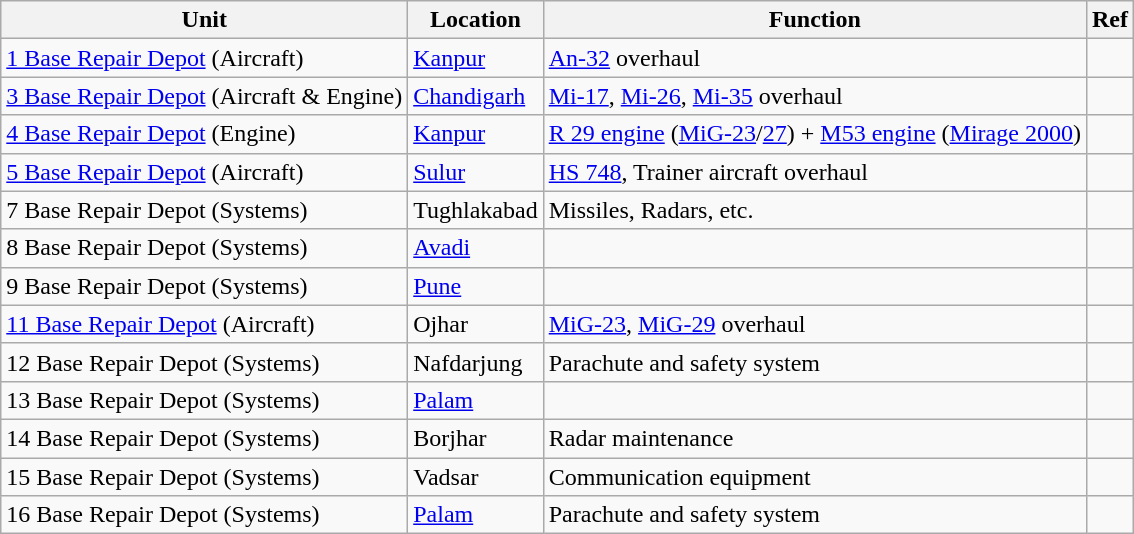<table class="wikitable">
<tr>
<th>Unit</th>
<th>Location</th>
<th>Function</th>
<th>Ref</th>
</tr>
<tr>
<td><a href='#'>1 Base Repair Depot</a> (Aircraft)</td>
<td><a href='#'>Kanpur</a></td>
<td><a href='#'>An-32</a> overhaul</td>
<td></td>
</tr>
<tr>
<td><a href='#'>3 Base Repair Depot</a> (Aircraft & Engine)</td>
<td><a href='#'>Chandigarh</a></td>
<td><a href='#'>Mi-17</a>, <a href='#'>Mi-26</a>, <a href='#'>Mi-35</a> overhaul</td>
<td></td>
</tr>
<tr>
<td><a href='#'>4 Base Repair Depot</a> (Engine)</td>
<td><a href='#'>Kanpur</a></td>
<td><a href='#'>R 29 engine</a> (<a href='#'>MiG-23</a>/<a href='#'>27</a>) + <a href='#'>M53 engine</a> (<a href='#'>Mirage 2000</a>)</td>
<td></td>
</tr>
<tr>
<td><a href='#'>5 Base Repair Depot</a> (Aircraft)</td>
<td><a href='#'>Sulur</a></td>
<td><a href='#'>HS 748</a>, Trainer aircraft overhaul</td>
<td></td>
</tr>
<tr>
<td>7 Base Repair Depot (Systems)</td>
<td>Tughlakabad</td>
<td>Missiles, Radars, etc.</td>
<td></td>
</tr>
<tr>
<td>8 Base Repair Depot (Systems)</td>
<td><a href='#'>Avadi</a></td>
<td></td>
<td></td>
</tr>
<tr>
<td>9 Base Repair Depot (Systems)</td>
<td><a href='#'>Pune</a></td>
<td></td>
<td></td>
</tr>
<tr>
<td><a href='#'>11 Base Repair Depot</a> (Aircraft)</td>
<td>Ojhar</td>
<td><a href='#'>MiG-23</a>, <a href='#'>MiG-29</a> overhaul</td>
<td></td>
</tr>
<tr>
<td>12 Base Repair Depot (Systems)</td>
<td>Nafdarjung</td>
<td>Parachute and safety system</td>
<td></td>
</tr>
<tr>
<td>13 Base Repair Depot (Systems)</td>
<td><a href='#'>Palam</a></td>
<td></td>
<td></td>
</tr>
<tr>
<td>14 Base Repair Depot (Systems)</td>
<td>Borjhar</td>
<td>Radar maintenance</td>
<td></td>
</tr>
<tr>
<td>15 Base Repair Depot (Systems)</td>
<td>Vadsar</td>
<td>Communication equipment</td>
<td></td>
</tr>
<tr>
<td>16 Base Repair Depot (Systems)</td>
<td><a href='#'>Palam</a></td>
<td>Parachute and safety system</td>
<td></td>
</tr>
</table>
